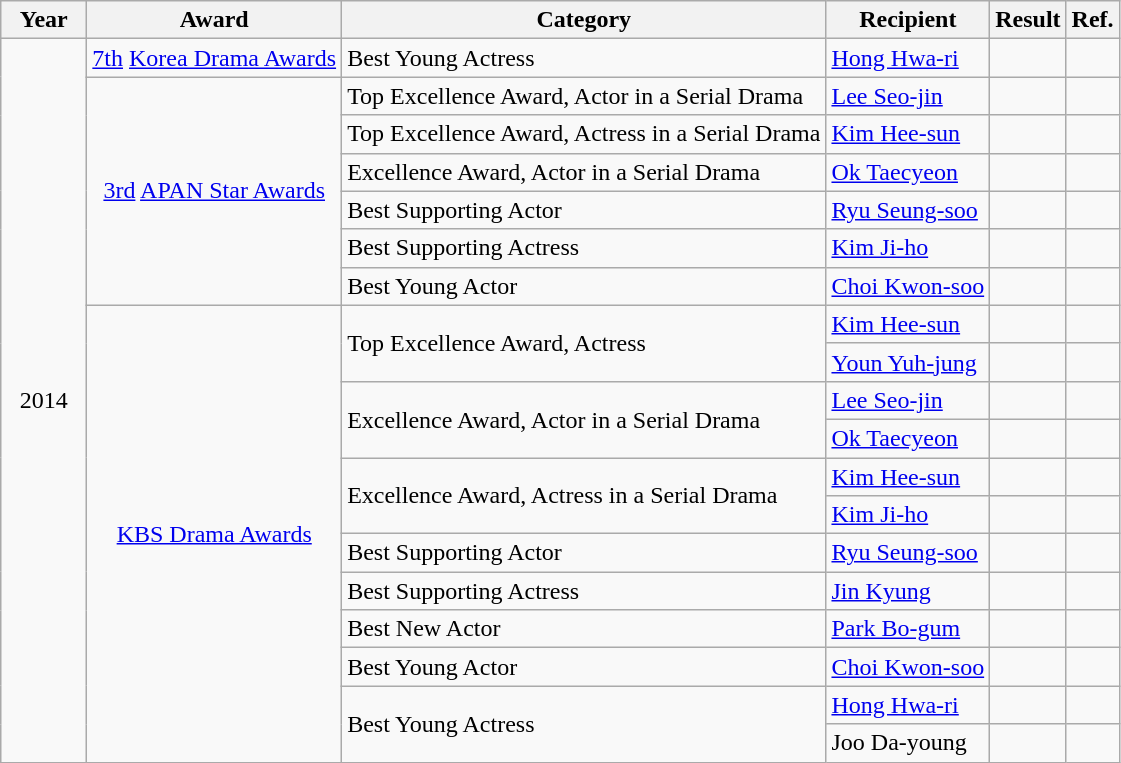<table class="wikitable">
<tr>
<th style="width:50px;">Year</th>
<th>Award</th>
<th>Category</th>
<th>Recipient</th>
<th>Result</th>
<th>Ref.</th>
</tr>
<tr>
<td rowspan="19" style="text-align:center">2014</td>
<td rowspan="1" style="text-align:center"><a href='#'>7th</a> <a href='#'>Korea Drama Awards</a></td>
<td>Best Young Actress</td>
<td><a href='#'>Hong Hwa-ri</a></td>
<td></td>
<td></td>
</tr>
<tr>
<td rowspan="6" style="text-align:center"><a href='#'>3rd</a> <a href='#'>APAN Star Awards</a></td>
<td>Top Excellence Award, Actor in a Serial Drama</td>
<td><a href='#'>Lee Seo-jin</a></td>
<td></td>
<td></td>
</tr>
<tr>
<td>Top Excellence Award, Actress in a Serial Drama</td>
<td><a href='#'>Kim Hee-sun</a></td>
<td></td>
<td></td>
</tr>
<tr>
<td>Excellence Award, Actor in a Serial Drama</td>
<td><a href='#'>Ok Taecyeon</a></td>
<td></td>
<td></td>
</tr>
<tr>
<td>Best Supporting Actor</td>
<td><a href='#'>Ryu Seung-soo</a></td>
<td></td>
<td></td>
</tr>
<tr>
<td>Best Supporting Actress</td>
<td><a href='#'>Kim Ji-ho</a></td>
<td></td>
<td></td>
</tr>
<tr>
<td>Best Young Actor</td>
<td><a href='#'>Choi Kwon-soo</a></td>
<td></td>
<td></td>
</tr>
<tr>
<td rowspan="12" style="text-align:center"><a href='#'>KBS Drama Awards</a></td>
<td rowspan="2">Top Excellence Award, Actress</td>
<td><a href='#'>Kim Hee-sun</a></td>
<td></td>
<td></td>
</tr>
<tr>
<td><a href='#'>Youn Yuh-jung</a></td>
<td></td>
<td></td>
</tr>
<tr>
<td rowspan="2">Excellence Award, Actor in a Serial Drama</td>
<td><a href='#'>Lee Seo-jin</a></td>
<td></td>
<td></td>
</tr>
<tr>
<td><a href='#'>Ok Taecyeon</a></td>
<td></td>
<td></td>
</tr>
<tr>
<td rowspan="2">Excellence Award, Actress in a Serial Drama</td>
<td><a href='#'>Kim Hee-sun</a></td>
<td></td>
<td></td>
</tr>
<tr>
<td><a href='#'>Kim Ji-ho</a></td>
<td></td>
<td></td>
</tr>
<tr>
<td>Best Supporting Actor</td>
<td><a href='#'>Ryu Seung-soo</a></td>
<td></td>
<td></td>
</tr>
<tr>
<td>Best Supporting Actress</td>
<td><a href='#'>Jin Kyung</a></td>
<td></td>
<td></td>
</tr>
<tr>
<td>Best New Actor</td>
<td><a href='#'>Park Bo-gum</a></td>
<td></td>
<td></td>
</tr>
<tr>
<td>Best Young Actor</td>
<td><a href='#'>Choi Kwon-soo</a></td>
<td></td>
<td></td>
</tr>
<tr>
<td rowspan="2">Best Young Actress</td>
<td><a href='#'>Hong Hwa-ri</a></td>
<td></td>
<td></td>
</tr>
<tr>
<td>Joo Da-young</td>
<td></td>
<td></td>
</tr>
</table>
